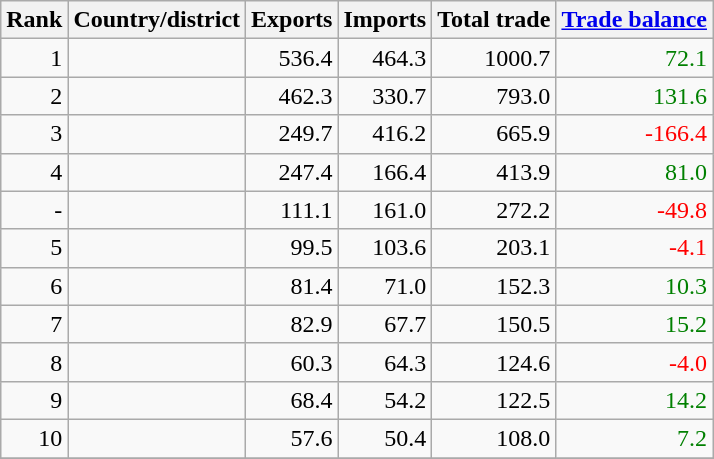<table class="wikitable sortable" style="text-align: right">
<tr>
<th data-sort-type="number">Rank</th>
<th>Country/district</th>
<th>Exports</th>
<th>Imports</th>
<th>Total trade</th>
<th><a href='#'>Trade balance</a></th>
</tr>
<tr>
<td>1</td>
<td align="left"><strong></strong></td>
<td>536.4</td>
<td>464.3</td>
<td>1000.7</td>
<td style="color:green;">72.1</td>
</tr>
<tr>
<td>2</td>
<td align="left"><strong></strong></td>
<td>462.3</td>
<td>330.7</td>
<td>793.0</td>
<td style="color:green;">131.6</td>
</tr>
<tr>
<td>3</td>
<td align=left><strong></strong></td>
<td>249.7</td>
<td>416.2</td>
<td>665.9</td>
<td style="color:red;">-166.4</td>
</tr>
<tr>
<td>4</td>
<td align=left><strong></strong></td>
<td>247.4</td>
<td>166.4</td>
<td>413.9</td>
<td style="color:green;">81.0</td>
</tr>
<tr>
<td>-</td>
<td align=left><strong></strong></td>
<td>111.1</td>
<td>161.0</td>
<td>272.2</td>
<td style="color:red;">-49.8</td>
</tr>
<tr>
<td>5</td>
<td align=left><strong></strong></td>
<td>99.5</td>
<td>103.6</td>
<td>203.1</td>
<td style="color:red;">-4.1</td>
</tr>
<tr>
<td>6</td>
<td align=left><strong></strong></td>
<td>81.4</td>
<td>71.0</td>
<td>152.3</td>
<td style="color:green;">10.3</td>
</tr>
<tr>
<td>7</td>
<td align=left><strong></strong></td>
<td>82.9</td>
<td>67.7</td>
<td>150.5</td>
<td style="color:green;">15.2</td>
</tr>
<tr>
<td>8</td>
<td align=left><strong></strong></td>
<td>60.3</td>
<td>64.3</td>
<td>124.6</td>
<td style="color:red;">-4.0</td>
</tr>
<tr>
<td>9</td>
<td align=left><strong></strong></td>
<td>68.4</td>
<td>54.2</td>
<td>122.5</td>
<td style="color:green;">14.2</td>
</tr>
<tr>
<td>10</td>
<td align=left><strong></strong></td>
<td>57.6</td>
<td>50.4</td>
<td>108.0</td>
<td style="color:green;">7.2</td>
</tr>
<tr>
</tr>
</table>
